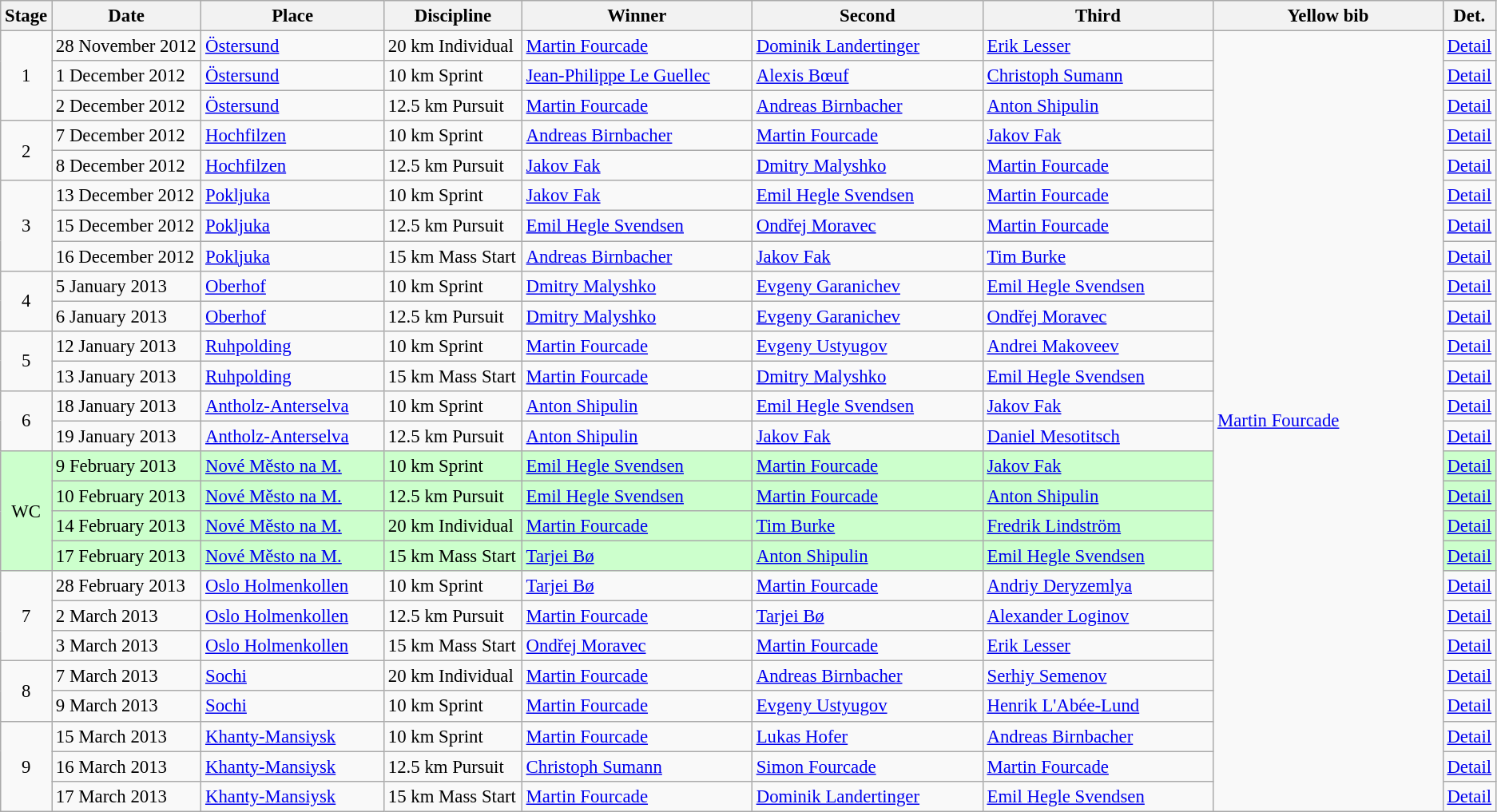<table class="wikitable" style="font-size:95%;">
<tr>
<th width="10">Stage</th>
<th width="120">Date</th>
<th width="148">Place</th>
<th width="110">Discipline</th>
<th width="190">Winner</th>
<th width="190">Second</th>
<th width="190">Third</th>
<th width="190">Yellow bib <br> </th>
<th width="8">Det.</th>
</tr>
<tr>
<td align=center rowspan="3">1</td>
<td>28 November 2012</td>
<td> <a href='#'>Östersund</a></td>
<td>20 km Individual</td>
<td> <a href='#'>Martin Fourcade</a></td>
<td> <a href='#'>Dominik Landertinger</a></td>
<td> <a href='#'>Erik Lesser</a></td>
<td rowspan="26"> <a href='#'>Martin Fourcade</a></td>
<td><a href='#'>Detail</a></td>
</tr>
<tr>
<td>1 December 2012</td>
<td> <a href='#'>Östersund</a></td>
<td>10 km Sprint</td>
<td> <a href='#'>Jean-Philippe Le Guellec</a></td>
<td> <a href='#'>Alexis Bœuf</a></td>
<td> <a href='#'>Christoph Sumann</a></td>
<td><a href='#'>Detail</a></td>
</tr>
<tr>
<td>2 December 2012</td>
<td> <a href='#'>Östersund</a></td>
<td>12.5 km Pursuit</td>
<td> <a href='#'>Martin Fourcade</a></td>
<td> <a href='#'>Andreas Birnbacher</a></td>
<td> <a href='#'>Anton Shipulin</a></td>
<td><a href='#'>Detail</a></td>
</tr>
<tr>
<td align=center rowspan="2">2</td>
<td>7 December 2012</td>
<td> <a href='#'>Hochfilzen</a></td>
<td>10 km Sprint</td>
<td> <a href='#'>Andreas Birnbacher</a></td>
<td> <a href='#'>Martin Fourcade</a></td>
<td> <a href='#'>Jakov Fak</a></td>
<td><a href='#'>Detail</a></td>
</tr>
<tr>
<td>8 December 2012</td>
<td> <a href='#'>Hochfilzen</a></td>
<td>12.5 km Pursuit</td>
<td> <a href='#'>Jakov Fak</a></td>
<td> <a href='#'>Dmitry Malyshko</a></td>
<td> <a href='#'>Martin Fourcade</a></td>
<td><a href='#'>Detail</a></td>
</tr>
<tr>
<td align=center rowspan="3">3</td>
<td>13 December 2012</td>
<td> <a href='#'>Pokljuka</a></td>
<td>10 km Sprint</td>
<td> <a href='#'>Jakov Fak</a></td>
<td> <a href='#'>Emil Hegle Svendsen</a></td>
<td> <a href='#'>Martin Fourcade</a></td>
<td><a href='#'>Detail</a></td>
</tr>
<tr>
<td>15 December 2012</td>
<td> <a href='#'>Pokljuka</a></td>
<td>12.5 km Pursuit</td>
<td> <a href='#'>Emil Hegle Svendsen</a></td>
<td> <a href='#'>Ondřej Moravec</a></td>
<td> <a href='#'>Martin Fourcade</a></td>
<td><a href='#'>Detail</a></td>
</tr>
<tr>
<td>16 December 2012</td>
<td> <a href='#'>Pokljuka</a></td>
<td>15 km Mass Start</td>
<td> <a href='#'>Andreas Birnbacher</a></td>
<td> <a href='#'>Jakov Fak</a></td>
<td> <a href='#'>Tim Burke</a></td>
<td><a href='#'>Detail</a></td>
</tr>
<tr>
<td align=center rowspan="2">4</td>
<td>5 January 2013</td>
<td> <a href='#'>Oberhof</a></td>
<td>10 km Sprint</td>
<td> <a href='#'>Dmitry Malyshko</a></td>
<td> <a href='#'>Evgeny Garanichev</a></td>
<td> <a href='#'>Emil Hegle Svendsen</a></td>
<td><a href='#'>Detail</a></td>
</tr>
<tr>
<td>6 January 2013</td>
<td> <a href='#'>Oberhof</a></td>
<td>12.5 km Pursuit</td>
<td> <a href='#'>Dmitry Malyshko</a></td>
<td> <a href='#'>Evgeny Garanichev</a></td>
<td> <a href='#'>Ondřej Moravec</a></td>
<td><a href='#'>Detail</a></td>
</tr>
<tr>
<td align=center rowspan="2">5</td>
<td>12 January 2013</td>
<td> <a href='#'>Ruhpolding</a></td>
<td>10 km Sprint</td>
<td> <a href='#'>Martin Fourcade</a></td>
<td> <a href='#'>Evgeny Ustyugov</a></td>
<td> <a href='#'>Andrei Makoveev</a></td>
<td><a href='#'>Detail</a></td>
</tr>
<tr>
<td>13 January 2013</td>
<td> <a href='#'>Ruhpolding</a></td>
<td>15 km Mass Start</td>
<td> <a href='#'>Martin Fourcade</a></td>
<td> <a href='#'>Dmitry Malyshko</a></td>
<td> <a href='#'>Emil Hegle Svendsen</a></td>
<td><a href='#'>Detail</a></td>
</tr>
<tr>
<td align=center rowspan="2">6</td>
<td>18 January 2013</td>
<td> <a href='#'>Antholz-Anterselva</a></td>
<td>10 km Sprint</td>
<td> <a href='#'>Anton Shipulin</a></td>
<td> <a href='#'>Emil Hegle Svendsen</a></td>
<td> <a href='#'>Jakov Fak</a></td>
<td><a href='#'>Detail</a></td>
</tr>
<tr>
<td>19 January 2013</td>
<td> <a href='#'>Antholz-Anterselva</a></td>
<td>12.5 km Pursuit</td>
<td> <a href='#'>Anton Shipulin</a></td>
<td> <a href='#'>Jakov Fak</a></td>
<td> <a href='#'>Daniel Mesotitsch</a></td>
<td><a href='#'>Detail</a></td>
</tr>
<tr style="background:#CCFFCC">
<td align=center rowspan="4">WC</td>
<td>9 February 2013</td>
<td> <a href='#'>Nové Město na M.</a></td>
<td>10 km Sprint</td>
<td> <a href='#'>Emil Hegle Svendsen</a></td>
<td> <a href='#'>Martin Fourcade</a></td>
<td> <a href='#'>Jakov Fak</a></td>
<td><a href='#'>Detail</a></td>
</tr>
<tr style="background:#CCFFCC">
<td>10 February 2013</td>
<td> <a href='#'>Nové Město na M.</a></td>
<td>12.5 km Pursuit</td>
<td> <a href='#'>Emil Hegle Svendsen</a></td>
<td> <a href='#'>Martin Fourcade</a></td>
<td> <a href='#'>Anton Shipulin</a></td>
<td><a href='#'>Detail</a></td>
</tr>
<tr style="background:#CCFFCC">
<td>14 February 2013</td>
<td> <a href='#'>Nové Město na M.</a></td>
<td>20 km Individual</td>
<td> <a href='#'>Martin Fourcade</a></td>
<td> <a href='#'>Tim Burke</a></td>
<td> <a href='#'>Fredrik Lindström</a></td>
<td><a href='#'>Detail</a></td>
</tr>
<tr style="background:#CCFFCC">
<td>17 February 2013</td>
<td> <a href='#'>Nové Město na M.</a></td>
<td>15 km Mass Start</td>
<td> <a href='#'>Tarjei Bø</a></td>
<td> <a href='#'>Anton Shipulin</a></td>
<td> <a href='#'>Emil Hegle Svendsen</a></td>
<td><a href='#'>Detail</a></td>
</tr>
<tr>
<td align=center rowspan="3">7</td>
<td>28 February 2013</td>
<td> <a href='#'>Oslo Holmenkollen</a></td>
<td>10 km Sprint</td>
<td> <a href='#'>Tarjei Bø</a></td>
<td> <a href='#'>Martin Fourcade</a></td>
<td> <a href='#'>Andriy Deryzemlya</a></td>
<td><a href='#'>Detail</a></td>
</tr>
<tr>
<td>2 March 2013</td>
<td> <a href='#'>Oslo Holmenkollen</a></td>
<td>12.5 km Pursuit</td>
<td> <a href='#'>Martin Fourcade</a></td>
<td> <a href='#'>Tarjei Bø</a></td>
<td> <a href='#'>Alexander Loginov</a></td>
<td><a href='#'>Detail</a></td>
</tr>
<tr>
<td>3 March 2013</td>
<td> <a href='#'>Oslo Holmenkollen</a></td>
<td>15 km Mass Start</td>
<td> <a href='#'>Ondřej Moravec</a></td>
<td> <a href='#'>Martin Fourcade</a></td>
<td> <a href='#'>Erik Lesser</a></td>
<td><a href='#'>Detail</a></td>
</tr>
<tr>
<td align=center rowspan="2">8</td>
<td>7 March 2013</td>
<td> <a href='#'>Sochi</a></td>
<td>20 km Individual</td>
<td> <a href='#'>Martin Fourcade</a></td>
<td> <a href='#'>Andreas Birnbacher</a></td>
<td> <a href='#'>Serhiy Semenov</a></td>
<td><a href='#'>Detail</a></td>
</tr>
<tr>
<td>9 March 2013</td>
<td> <a href='#'>Sochi</a></td>
<td>10 km Sprint</td>
<td> <a href='#'>Martin Fourcade</a></td>
<td> <a href='#'>Evgeny Ustyugov</a></td>
<td> <a href='#'>Henrik L'Abée-Lund</a></td>
<td><a href='#'>Detail</a></td>
</tr>
<tr>
<td align=center rowspan="3">9</td>
<td>15 March 2013</td>
<td> <a href='#'>Khanty-Mansiysk</a></td>
<td>10 km Sprint</td>
<td> <a href='#'>Martin Fourcade</a></td>
<td> <a href='#'>Lukas Hofer</a></td>
<td> <a href='#'>Andreas Birnbacher</a></td>
<td><a href='#'>Detail</a></td>
</tr>
<tr>
<td>16 March 2013</td>
<td> <a href='#'>Khanty-Mansiysk</a></td>
<td>12.5 km Pursuit</td>
<td> <a href='#'>Christoph Sumann</a></td>
<td> <a href='#'>Simon Fourcade</a></td>
<td> <a href='#'>Martin Fourcade</a></td>
<td><a href='#'>Detail</a></td>
</tr>
<tr>
<td>17 March 2013</td>
<td> <a href='#'>Khanty-Mansiysk</a></td>
<td>15 km Mass Start</td>
<td> <a href='#'>Martin Fourcade</a></td>
<td> <a href='#'>Dominik Landertinger</a></td>
<td> <a href='#'>Emil Hegle Svendsen</a></td>
<td><a href='#'>Detail</a></td>
</tr>
</table>
